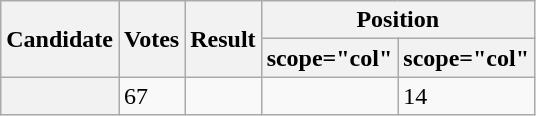<table class="wikitable sortable defaultright col3left">
<tr>
<th scope="col" rowspan="2">Candidate</th>
<th scope="col" rowspan="2">Votes</th>
<th scope="col" rowspan="2">Result</th>
<th scope="col" colspan="2">Position</th>
</tr>
<tr>
<th>scope="col" </th>
<th>scope="col" </th>
</tr>
<tr>
<th scope="row"></th>
<td>67</td>
<td></td>
<td></td>
<td>14</td>
</tr>
</table>
